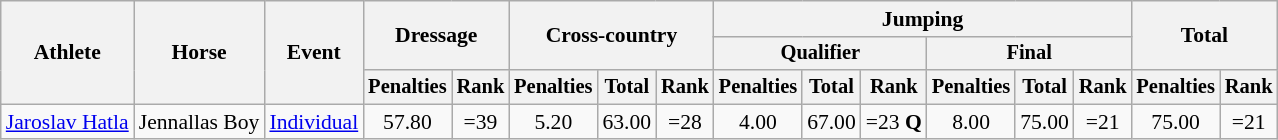<table class=wikitable style="font-size:90%">
<tr>
<th rowspan="3">Athlete</th>
<th rowspan="3">Horse</th>
<th rowspan="3">Event</th>
<th colspan="2" rowspan="2">Dressage</th>
<th colspan="3" rowspan="2">Cross-country</th>
<th colspan="6">Jumping</th>
<th colspan="2" rowspan="2">Total</th>
</tr>
<tr style="font-size:95%">
<th colspan="3">Qualifier</th>
<th colspan="3">Final</th>
</tr>
<tr style="font-size:95%">
<th>Penalties</th>
<th>Rank</th>
<th>Penalties</th>
<th>Total</th>
<th>Rank</th>
<th>Penalties</th>
<th>Total</th>
<th>Rank</th>
<th>Penalties</th>
<th>Total</th>
<th>Rank</th>
<th>Penalties</th>
<th>Rank</th>
</tr>
<tr align=center>
<td align=left><a href='#'>Jaroslav Hatla</a></td>
<td align=left>Jennallas Boy</td>
<td align=left><a href='#'>Individual</a></td>
<td>57.80</td>
<td>=39</td>
<td>5.20</td>
<td>63.00</td>
<td>=28</td>
<td>4.00</td>
<td>67.00</td>
<td>=23 <strong>Q</strong></td>
<td>8.00</td>
<td>75.00</td>
<td>=21</td>
<td>75.00</td>
<td>=21</td>
</tr>
</table>
